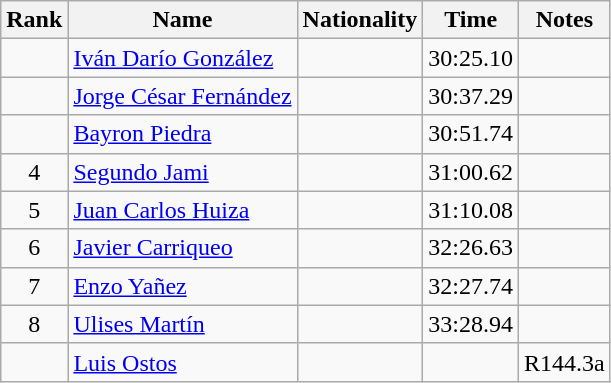<table class="wikitable sortable" style="text-align:center">
<tr>
<th>Rank</th>
<th>Name</th>
<th>Nationality</th>
<th>Time</th>
<th>Notes</th>
</tr>
<tr>
<td></td>
<td align=left><a href='#'>Iván Darío González</a></td>
<td align=left></td>
<td>30:25.10</td>
<td></td>
</tr>
<tr>
<td></td>
<td align=left><a href='#'>Jorge César Fernández</a></td>
<td align=left></td>
<td>30:37.29</td>
<td></td>
</tr>
<tr>
<td></td>
<td align=left><a href='#'>Bayron Piedra</a></td>
<td align=left></td>
<td>30:51.74</td>
<td></td>
</tr>
<tr>
<td>4</td>
<td align=left><a href='#'>Segundo Jami</a></td>
<td align=left></td>
<td>31:00.62</td>
<td></td>
</tr>
<tr>
<td>5</td>
<td align=left><a href='#'>Juan Carlos Huiza</a></td>
<td align=left></td>
<td>31:10.08</td>
<td></td>
</tr>
<tr>
<td>6</td>
<td align=left><a href='#'>Javier Carriqueo</a></td>
<td align=left></td>
<td>32:26.63</td>
<td></td>
</tr>
<tr>
<td>7</td>
<td align=left><a href='#'>Enzo Yañez</a></td>
<td align=left></td>
<td>32:27.74</td>
<td></td>
</tr>
<tr>
<td>8</td>
<td align=left><a href='#'>Ulises Martín</a></td>
<td align=left></td>
<td>33:28.94</td>
<td></td>
</tr>
<tr>
<td></td>
<td align=left><a href='#'>Luis Ostos</a></td>
<td align=left></td>
<td></td>
<td>R144.3a</td>
</tr>
</table>
